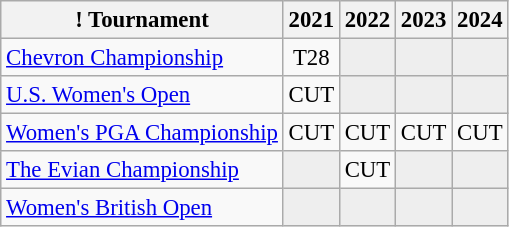<table class="wikitable" style="font-size:95%;text-align:center;">
<tr>
<th>! Tournament</th>
<th>2021</th>
<th>2022</th>
<th>2023</th>
<th>2024</th>
</tr>
<tr>
<td align=left><a href='#'>Chevron Championship</a></td>
<td>T28</td>
<td style="background:#eeeeee;"></td>
<td style="background:#eeeeee;"></td>
<td style="background:#eeeeee;"></td>
</tr>
<tr>
<td align=left><a href='#'>U.S. Women's Open</a></td>
<td>CUT</td>
<td style="background:#eeeeee;"></td>
<td style="background:#eeeeee;"></td>
<td style="background:#eeeeee;"></td>
</tr>
<tr>
<td align=left><a href='#'>Women's PGA Championship</a></td>
<td>CUT</td>
<td>CUT</td>
<td>CUT</td>
<td>CUT</td>
</tr>
<tr>
<td align=left><a href='#'>The Evian Championship</a></td>
<td style="background:#eeeeee;"></td>
<td>CUT</td>
<td style="background:#eeeeee;"></td>
<td style="background:#eeeeee;"></td>
</tr>
<tr>
<td align=left><a href='#'>Women's British Open</a></td>
<td style="background:#eeeeee;"></td>
<td style="background:#eeeeee;"></td>
<td style="background:#eeeeee;"></td>
<td style="background:#eeeeee;"></td>
</tr>
</table>
